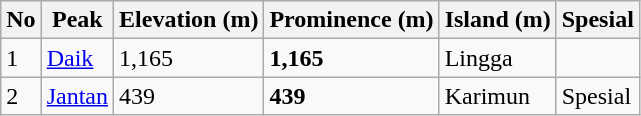<table class="wikitable sortable">
<tr>
<th>No</th>
<th>Peak</th>
<th>Elevation (m)</th>
<th>Prominence (m)</th>
<th>Island (m)</th>
<th>Spesial</th>
</tr>
<tr>
<td>1</td>
<td><a href='#'>Daik</a></td>
<td>1,165</td>
<td><strong>1,165</strong></td>
<td>Lingga</td>
<td></td>
</tr>
<tr>
<td>2</td>
<td><a href='#'>Jantan</a></td>
<td>439</td>
<td><strong>439</strong></td>
<td>Karimun</td>
<td>Spesial</td>
</tr>
</table>
